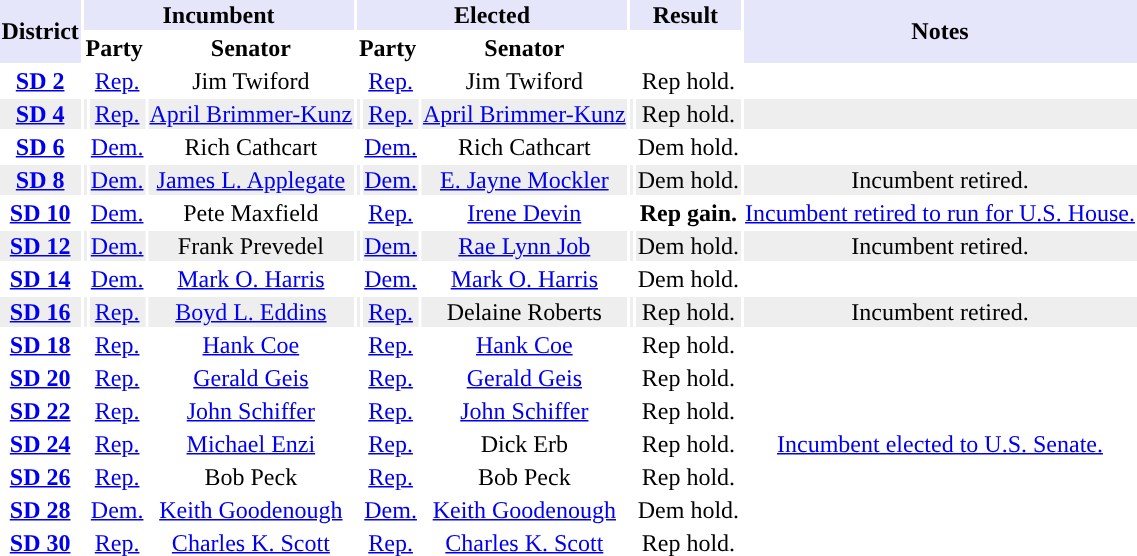<table class="toccolours sortable" style="text-align:center;">
<tr style="background:lavender">
<th rowspan="2">District</th>
<th colspan=3>Incumbent</th>
<th colspan=3>Elected</th>
<th colspan=2>Result</th>
<th rowspan="2">Notes</th>
</tr>
<tr>
<th colspan=2 align="center">Party</th>
<th align="center">Senator</th>
<th colspan=2 align="center">Party</th>
<th align="center">Senator</th>
<th colspan=2></th>
</tr>
<tr>
<th><a href='#'>SD 2</a></th>
<td style="background-color:"></td>
<td><a href='#'>Rep.</a></td>
<td>Jim Twiford</td>
<td style="background-color:"></td>
<td><a href='#'>Rep.</a></td>
<td>Jim Twiford</td>
<td style="background-color:"></td>
<td>Rep hold.</td>
<td></td>
</tr>
<tr style="background:#EEEEEE;">
<th><a href='#'>SD 4</a></th>
<td style="background-color:"></td>
<td><a href='#'>Rep.</a></td>
<td><a href='#'>April Brimmer-Kunz</a></td>
<td style="background-color:"></td>
<td><a href='#'>Rep.</a></td>
<td><a href='#'>April Brimmer-Kunz</a></td>
<td style="background-color:"></td>
<td>Rep hold.</td>
<td></td>
</tr>
<tr>
<th><a href='#'>SD 6</a></th>
<td style="background-color:"></td>
<td><a href='#'>Dem.</a></td>
<td>Rich Cathcart</td>
<td style="background-color:"></td>
<td><a href='#'>Dem.</a></td>
<td>Rich Cathcart</td>
<td style="background-color:"></td>
<td>Dem hold.</td>
<td></td>
</tr>
<tr style="background:#EEEEEE;">
<th><a href='#'>SD 8</a></th>
<td style="background-color:"></td>
<td><a href='#'>Dem.</a></td>
<td><a href='#'>James L. Applegate</a></td>
<td style="background-color:"></td>
<td><a href='#'>Dem.</a></td>
<td><a href='#'>E. Jayne Mockler</a></td>
<td style="background-color:"></td>
<td>Dem hold.</td>
<td>Incumbent retired.</td>
</tr>
<tr>
<th><a href='#'>SD 10</a></th>
<td style="background-color:"></td>
<td><a href='#'>Dem.</a></td>
<td>Pete Maxfield</td>
<td style="background-color:"></td>
<td><a href='#'>Rep.</a></td>
<td><a href='#'>Irene Devin</a></td>
<td style="background-color:"></td>
<td><strong>Rep gain.</strong></td>
<td><a href='#'>Incumbent retired to run for U.S. House.</a></td>
</tr>
<tr style="background:#EEEEEE;">
<th><a href='#'>SD 12</a></th>
<td style="background-color:"></td>
<td><a href='#'>Dem.</a></td>
<td>Frank Prevedel</td>
<td style="background-color:"></td>
<td><a href='#'>Dem.</a></td>
<td><a href='#'>Rae Lynn Job</a></td>
<td style="background-color:"></td>
<td>Dem hold.</td>
<td>Incumbent retired.</td>
</tr>
<tr>
<th><a href='#'>SD 14</a></th>
<td style="background-color:"></td>
<td><a href='#'>Dem.</a></td>
<td><a href='#'>Mark O. Harris</a></td>
<td style="background-color:"></td>
<td><a href='#'>Dem.</a></td>
<td><a href='#'>Mark O. Harris</a></td>
<td style="background-color:"></td>
<td>Dem hold.</td>
<td></td>
</tr>
<tr style="background:#EEEEEE;">
<th><a href='#'>SD 16</a></th>
<td style="background-color:"></td>
<td><a href='#'>Rep.</a></td>
<td><a href='#'>Boyd L. Eddins</a></td>
<td style="background-color:"></td>
<td><a href='#'>Rep.</a></td>
<td>Delaine Roberts</td>
<td style="background-color:"></td>
<td>Rep hold.</td>
<td>Incumbent retired.</td>
</tr>
<tr>
<th><a href='#'>SD 18</a></th>
<td style="background-color:"></td>
<td><a href='#'>Rep.</a></td>
<td><a href='#'>Hank Coe</a></td>
<td style="background-color:"></td>
<td><a href='#'>Rep.</a></td>
<td><a href='#'>Hank Coe</a></td>
<td style="background-color:"></td>
<td>Rep hold.</td>
<td></td>
</tr>
<tr>
<th><a href='#'>SD 20</a></th>
<td style="background-color:"></td>
<td><a href='#'>Rep.</a></td>
<td><a href='#'>Gerald Geis</a></td>
<td style="background-color:"></td>
<td><a href='#'>Rep.</a></td>
<td><a href='#'>Gerald Geis</a></td>
<td style="background-color:"></td>
<td>Rep hold.</td>
<td></td>
</tr>
<tr>
<th><a href='#'>SD 22</a></th>
<td style="background-color:"></td>
<td><a href='#'>Rep.</a></td>
<td><a href='#'>John Schiffer</a></td>
<td style="background-color:"></td>
<td><a href='#'>Rep.</a></td>
<td><a href='#'>John Schiffer</a></td>
<td style="background-color:"></td>
<td>Rep hold.</td>
<td></td>
</tr>
<tr>
<th><a href='#'>SD 24</a></th>
<td style="background-color:"></td>
<td><a href='#'>Rep.</a></td>
<td><a href='#'>Michael Enzi</a></td>
<td style="background-color:"></td>
<td><a href='#'>Rep.</a></td>
<td>Dick Erb</td>
<td style="background-color:"></td>
<td>Rep hold.</td>
<td><a href='#'>Incumbent elected to U.S. Senate.</a></td>
</tr>
<tr>
<th><a href='#'>SD 26</a></th>
<td style="background-color:"></td>
<td><a href='#'>Rep.</a></td>
<td>Bob Peck</td>
<td style="background-color:"></td>
<td><a href='#'>Rep.</a></td>
<td>Bob Peck</td>
<td style="background-color:"></td>
<td>Rep hold.</td>
<td></td>
</tr>
<tr>
<th><a href='#'>SD 28</a></th>
<td style="background-color:"></td>
<td><a href='#'>Dem.</a></td>
<td><a href='#'>Keith Goodenough</a></td>
<td style="background-color:"></td>
<td><a href='#'>Dem.</a></td>
<td><a href='#'>Keith Goodenough</a></td>
<td style="background-color:"></td>
<td>Dem hold.</td>
<td></td>
</tr>
<tr>
<th><a href='#'>SD 30</a></th>
<td style="background-color:"></td>
<td><a href='#'>Rep.</a></td>
<td><a href='#'>Charles K. Scott</a></td>
<td style="background-color:"></td>
<td><a href='#'>Rep.</a></td>
<td><a href='#'>Charles K. Scott</a></td>
<td style="background-color:"></td>
<td>Rep hold.</td>
<td></td>
</tr>
<tr>
</tr>
</table>
